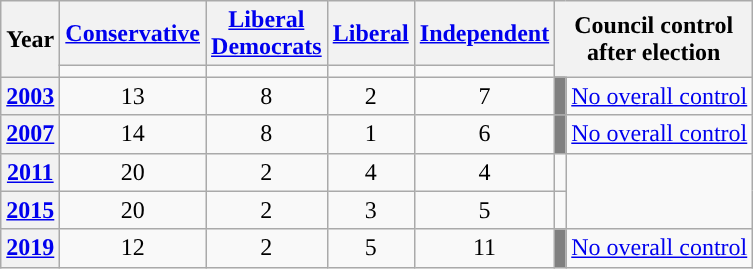<table class="wikitable plainrowheaders" style="text-align:center">
<tr>
<th scope="col" rowspan="2">Year</th>
<th scope="col"><a href='#'>Conservative</a></th>
<th scope="col" style="width:1px"><a href='#'>Liberal Democrats</a></th>
<th scope="col"><a href='#'>Liberal</a></th>
<th scope="col"><a href='#'>Independent</a></th>
<th scope="col" rowspan="2" colspan="2">Council control<br>after election</th>
</tr>
<tr>
<td style="background:"></td>
<td style="background:"></td>
<td style="background:"></td>
<td style="background:"></td>
</tr>
<tr>
<th scope="row"><a href='#'>2003</a></th>
<td>13</td>
<td>8</td>
<td>2</td>
<td>7</td>
<td bgcolor=grey></td>
<td><a href='#'>No overall control</a></td>
</tr>
<tr>
<th scope="row"><a href='#'>2007</a></th>
<td>14</td>
<td>8</td>
<td>1</td>
<td>6</td>
<td bgcolor=grey></td>
<td><a href='#'>No overall control</a></td>
</tr>
<tr>
<th scope="row"><a href='#'>2011</a></th>
<td>20</td>
<td>2</td>
<td>4</td>
<td>4</td>
<td></td>
</tr>
<tr>
<th scope="row"><a href='#'>2015</a></th>
<td>20</td>
<td>2</td>
<td>3</td>
<td>5</td>
<td></td>
</tr>
<tr>
<th scope="row"><a href='#'>2019</a></th>
<td>12</td>
<td>2</td>
<td>5</td>
<td>11</td>
<td bgcolor=grey></td>
<td><a href='#'>No overall control</a></td>
</tr>
</table>
